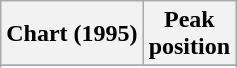<table class="wikitable sortable">
<tr>
<th align="left">Chart (1995)</th>
<th align="center">Peak<br>position</th>
</tr>
<tr>
</tr>
<tr>
</tr>
</table>
